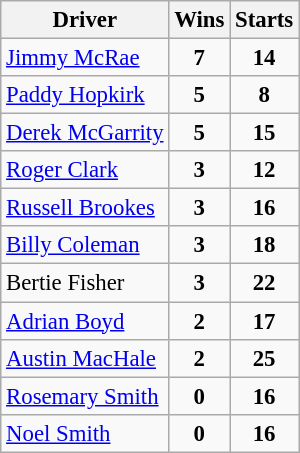<table class="wikitable sortable" style="font-size:95%;">
<tr>
<th>Driver</th>
<th>Wins</th>
<th>Starts</th>
</tr>
<tr>
<td><a href='#'>Jimmy McRae</a></td>
<td style="text-align:center; font-weight: bold;">7</td>
<td style="text-align:center; font-weight: bold;">14</td>
</tr>
<tr>
<td><a href='#'>Paddy Hopkirk</a></td>
<td style="text-align:center; font-weight: bold;">5</td>
<td style="text-align:center; font-weight: bold;">8</td>
</tr>
<tr>
<td><a href='#'>Derek McGarrity</a></td>
<td style="text-align:center; font-weight: bold;">5</td>
<td style="text-align:center; font-weight: bold;">15</td>
</tr>
<tr>
<td><a href='#'>Roger Clark</a></td>
<td style="text-align:center; font-weight: bold;">3</td>
<td style="text-align:center; font-weight: bold;">12</td>
</tr>
<tr>
<td><a href='#'>Russell Brookes</a></td>
<td style="text-align:center; font-weight: bold;">3</td>
<td style="text-align:center; font-weight: bold;">16</td>
</tr>
<tr>
<td><a href='#'>Billy Coleman</a></td>
<td style="text-align:center; font-weight: bold;">3</td>
<td style="text-align:center; font-weight: bold;">18</td>
</tr>
<tr>
<td>Bertie Fisher</td>
<td style="text-align:center; font-weight: bold;">3</td>
<td style="text-align:center; font-weight: bold;">22</td>
</tr>
<tr>
<td><a href='#'>Adrian Boyd</a></td>
<td style="text-align:center; font-weight: bold;">2</td>
<td style="text-align:center; font-weight: bold;">17</td>
</tr>
<tr>
<td><a href='#'>Austin MacHale</a></td>
<td style="text-align:center; font-weight: bold;">2</td>
<td style="text-align:center; font-weight: bold;">25</td>
</tr>
<tr>
<td><a href='#'>Rosemary Smith</a></td>
<td style="text-align:center; font-weight: bold;">0</td>
<td style="text-align:center; font-weight: bold;">16</td>
</tr>
<tr>
<td><a href='#'>Noel Smith</a></td>
<td style="text-align:center; font-weight: bold;">0</td>
<td style="text-align:center; font-weight: bold;">16</td>
</tr>
</table>
